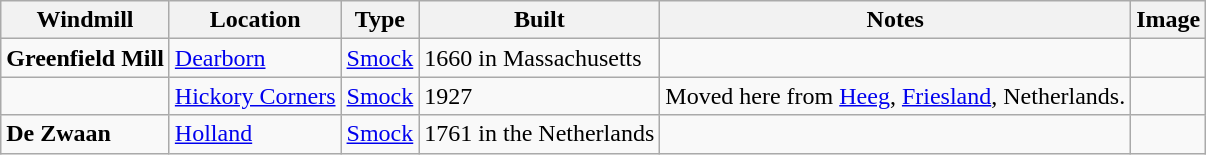<table class="wikitable">
<tr>
<th>Windmill</th>
<th>Location</th>
<th>Type</th>
<th>Built</th>
<th>Notes</th>
<th>Image</th>
</tr>
<tr>
<td><strong>Greenfield Mill</strong></td>
<td><a href='#'>Dearborn</a></td>
<td><a href='#'>Smock</a></td>
<td>1660 in Massachusetts</td>
<td></td>
<td></td>
</tr>
<tr>
<td></td>
<td><a href='#'>Hickory Corners</a></td>
<td><a href='#'>Smock</a></td>
<td>1927</td>
<td>Moved here from <a href='#'>Heeg</a>, <a href='#'>Friesland</a>, Netherlands.</td>
<td></td>
</tr>
<tr>
<td><strong>De Zwaan</strong></td>
<td><a href='#'>Holland</a></td>
<td><a href='#'>Smock</a></td>
<td>1761 in the Netherlands</td>
<td></td>
<td></td>
</tr>
</table>
